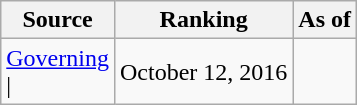<table class="wikitable" style="text-align:center">
<tr>
<th>Source</th>
<th>Ranking</th>
<th>As of</th>
</tr>
<tr>
<td align=left><a href='#'>Governing</a><br>| </td>
<td>October 12, 2016</td>
</tr>
</table>
